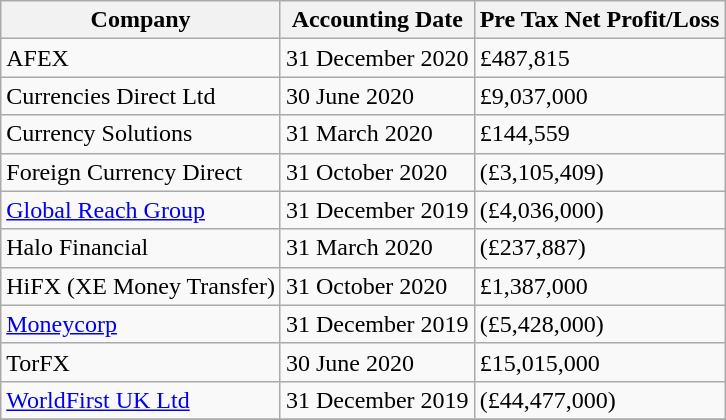<table class="wikitable">
<tr>
<th>Company</th>
<th>Accounting Date</th>
<th>Pre Tax Net Profit/Loss</th>
</tr>
<tr>
<td>AFEX</td>
<td>31 December 2020</td>
<td>£487,815</td>
</tr>
<tr>
<td>Currencies Direct Ltd</td>
<td>30 June 2020</td>
<td>£9,037,000</td>
</tr>
<tr>
<td>Currency Solutions</td>
<td>31 March 2020</td>
<td>£144,559</td>
</tr>
<tr>
<td>Foreign Currency Direct</td>
<td>31 October 2020</td>
<td>(£3,105,409)</td>
</tr>
<tr>
<td><a href='#'>Global Reach Group</a></td>
<td>31 December 2019</td>
<td>(£4,036,000)</td>
</tr>
<tr>
<td>Halo Financial</td>
<td>31 March 2020</td>
<td>(£237,887)</td>
</tr>
<tr>
<td>HiFX (XE Money Transfer)</td>
<td>31 October 2020</td>
<td>£1,387,000</td>
</tr>
<tr>
<td><a href='#'>Moneycorp</a></td>
<td>31 December 2019</td>
<td>(£5,428,000)</td>
</tr>
<tr>
<td>TorFX</td>
<td>30 June 2020</td>
<td>£15,015,000</td>
</tr>
<tr>
<td><a href='#'>WorldFirst UK Ltd</a></td>
<td>31 December 2019</td>
<td>(£44,477,000)</td>
</tr>
<tr>
</tr>
</table>
